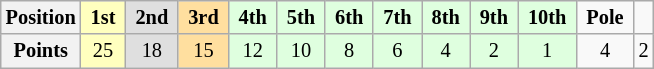<table class="wikitable" style="font-size:85%; text-align:center">
<tr>
<th>Position</th>
<td style="background:#ffffbf;"> <strong>1st</strong> </td>
<td style="background:#dfdfdf;"> <strong>2nd</strong> </td>
<td style="background:#ffdf9f;"> <strong>3rd</strong> </td>
<td style="background:#dfffdf;"> <strong>4th</strong> </td>
<td style="background:#dfffdf;"> <strong>5th</strong> </td>
<td style="background:#dfffdf;"> <strong>6th</strong> </td>
<td style="background:#dfffdf;"> <strong>7th</strong> </td>
<td style="background:#dfffdf;"> <strong>8th</strong> </td>
<td style="background:#dfffdf;"> <strong>9th</strong> </td>
<td style="background:#dfffdf;"> <strong>10th</strong> </td>
<td> <strong>Pole</strong> </td>
<td>  </td>
</tr>
<tr>
<th>Points</th>
<td style="background:#ffffbf;">25</td>
<td style="background:#dfdfdf;">18</td>
<td style="background:#ffdf9f;">15</td>
<td style="background:#dfffdf;">12</td>
<td style="background:#dfffdf;">10</td>
<td style="background:#dfffdf;">8</td>
<td style="background:#dfffdf;">6</td>
<td style="background:#dfffdf;">4</td>
<td style="background:#dfffdf;">2</td>
<td style="background:#dfffdf;">1</td>
<td>4</td>
<td>2</td>
</tr>
</table>
